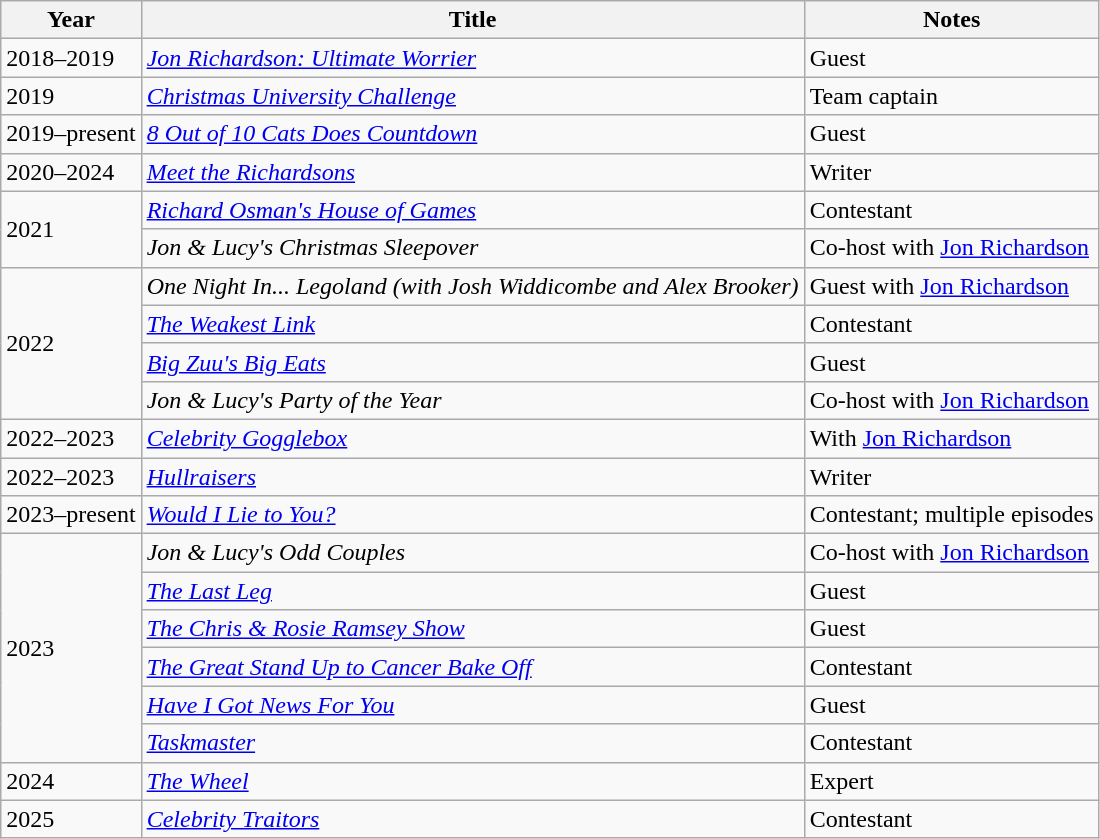<table class="wikitable sortable">
<tr>
<th>Year</th>
<th>Title</th>
<th>Notes</th>
</tr>
<tr>
<td>2018–2019</td>
<td><em><a href='#'>Jon Richardson: Ultimate Worrier</a></em></td>
<td>Guest</td>
</tr>
<tr>
<td>2019</td>
<td><em><a href='#'>Christmas University Challenge</a></em></td>
<td>Team captain</td>
</tr>
<tr>
<td>2019–present</td>
<td><em><a href='#'>8 Out of 10 Cats Does Countdown</a></em></td>
<td>Guest</td>
</tr>
<tr>
<td>2020–2024</td>
<td><em><a href='#'>Meet the Richardsons</a></em></td>
<td>Writer</td>
</tr>
<tr>
<td rowspan="2">2021</td>
<td><em><a href='#'>Richard Osman's House of Games</a></em></td>
<td>Contestant</td>
</tr>
<tr>
<td><em>Jon & Lucy's Christmas Sleepover</em></td>
<td>Co-host with <a href='#'>Jon Richardson</a></td>
</tr>
<tr>
<td rowspan="4">2022</td>
<td><em>One Night In... Legoland (with Josh Widdicombe and Alex Brooker)</em></td>
<td>Guest with <a href='#'>Jon Richardson</a></td>
</tr>
<tr>
<td><a href='#'><em>The Weakest Link</em></a></td>
<td>Contestant</td>
</tr>
<tr>
<td><em><a href='#'>Big Zuu's Big Eats</a></em></td>
<td>Guest</td>
</tr>
<tr>
<td><em>Jon & Lucy's Party of the Year</em></td>
<td>Co-host with <a href='#'>Jon Richardson</a></td>
</tr>
<tr>
<td>2022–2023</td>
<td><a href='#'><em>Celebrity Gogglebox</em></a></td>
<td>With <a href='#'>Jon Richardson</a></td>
</tr>
<tr>
<td>2022–2023</td>
<td><em><a href='#'>Hullraisers</a></em></td>
<td>Writer</td>
</tr>
<tr>
<td>2023–present</td>
<td><a href='#'><em>Would I Lie to You?</em></a></td>
<td>Contestant; multiple episodes</td>
</tr>
<tr>
<td rowspan="6">2023</td>
<td><em>Jon & Lucy's Odd Couples</em></td>
<td>Co-host with <a href='#'>Jon Richardson</a></td>
</tr>
<tr>
<td><em><a href='#'>The Last Leg</a></em></td>
<td>Guest</td>
</tr>
<tr>
<td><em><a href='#'>The Chris & Rosie Ramsey Show</a></em></td>
<td>Guest</td>
</tr>
<tr>
<td><em><a href='#'>The Great Stand Up to Cancer Bake Off</a></em></td>
<td>Contestant</td>
</tr>
<tr>
<td><a href='#'><em>Have I Got News For You</em></a></td>
<td>Guest</td>
</tr>
<tr>
<td><a href='#'><em>Taskmaster</em></a></td>
<td>Contestant</td>
</tr>
<tr>
<td>2024</td>
<td><em><a href='#'>The Wheel</a></em></td>
<td>Expert</td>
</tr>
<tr>
<td>2025</td>
<td><em><a href='#'>Celebrity Traitors</a></em></td>
<td>Contestant</td>
</tr>
</table>
